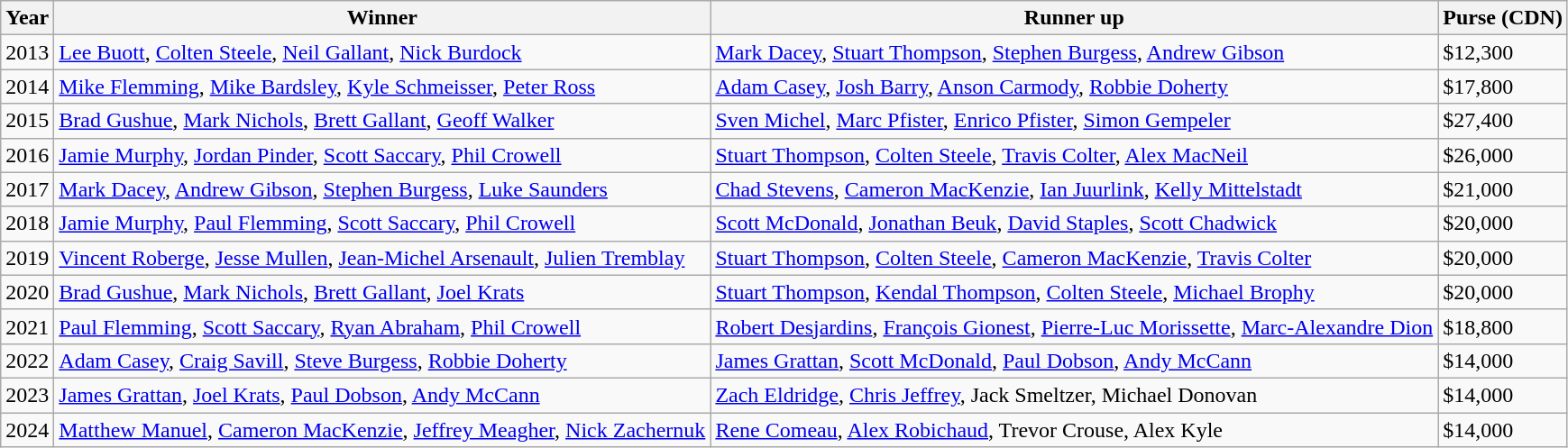<table class="wikitable">
<tr>
<th scope="col">Year</th>
<th scope="col">Winner</th>
<th scope="col">Runner up</th>
<th scope="col">Purse (CDN)</th>
</tr>
<tr>
<td>2013</td>
<td> <a href='#'>Lee Buott</a>, <a href='#'>Colten Steele</a>, <a href='#'>Neil Gallant</a>, <a href='#'>Nick Burdock</a></td>
<td> <a href='#'>Mark Dacey</a>, <a href='#'>Stuart Thompson</a>, <a href='#'>Stephen Burgess</a>, <a href='#'>Andrew Gibson</a></td>
<td>$12,300</td>
</tr>
<tr>
<td>2014</td>
<td> <a href='#'>Mike Flemming</a>, <a href='#'>Mike Bardsley</a>, <a href='#'>Kyle Schmeisser</a>, <a href='#'>Peter Ross</a></td>
<td> <a href='#'>Adam Casey</a>, <a href='#'>Josh Barry</a>, <a href='#'>Anson Carmody</a>, <a href='#'>Robbie Doherty</a></td>
<td>$17,800</td>
</tr>
<tr>
<td>2015</td>
<td> <a href='#'>Brad Gushue</a>, <a href='#'>Mark Nichols</a>, <a href='#'>Brett Gallant</a>, <a href='#'>Geoff Walker</a></td>
<td> <a href='#'>Sven Michel</a>, <a href='#'>Marc Pfister</a>, <a href='#'>Enrico Pfister</a>, <a href='#'>Simon Gempeler</a></td>
<td>$27,400</td>
</tr>
<tr>
<td>2016</td>
<td> <a href='#'>Jamie Murphy</a>, <a href='#'>Jordan Pinder</a>, <a href='#'>Scott Saccary</a>, <a href='#'>Phil Crowell</a></td>
<td> <a href='#'>Stuart Thompson</a>, <a href='#'>Colten Steele</a>, <a href='#'>Travis Colter</a>, <a href='#'>Alex MacNeil</a></td>
<td>$26,000</td>
</tr>
<tr>
<td>2017</td>
<td> <a href='#'>Mark Dacey</a>, <a href='#'>Andrew Gibson</a>, <a href='#'>Stephen Burgess</a>, <a href='#'>Luke Saunders</a></td>
<td> <a href='#'>Chad Stevens</a>, <a href='#'>Cameron MacKenzie</a>, <a href='#'>Ian Juurlink</a>, <a href='#'>Kelly Mittelstadt</a></td>
<td>$21,000</td>
</tr>
<tr>
<td>2018</td>
<td> <a href='#'>Jamie Murphy</a>, <a href='#'>Paul Flemming</a>, <a href='#'>Scott Saccary</a>, <a href='#'>Phil Crowell</a></td>
<td> <a href='#'>Scott McDonald</a>, <a href='#'>Jonathan Beuk</a>, <a href='#'>David Staples</a>, <a href='#'>Scott Chadwick</a></td>
<td>$20,000</td>
</tr>
<tr>
<td>2019</td>
<td> <a href='#'>Vincent Roberge</a>, <a href='#'>Jesse Mullen</a>, <a href='#'>Jean-Michel Arsenault</a>, <a href='#'>Julien Tremblay</a></td>
<td> <a href='#'>Stuart Thompson</a>, <a href='#'>Colten Steele</a>, <a href='#'>Cameron MacKenzie</a>, <a href='#'>Travis Colter</a></td>
<td>$20,000</td>
</tr>
<tr>
<td>2020</td>
<td> <a href='#'>Brad Gushue</a>, <a href='#'>Mark Nichols</a>, <a href='#'>Brett Gallant</a>, <a href='#'>Joel Krats</a></td>
<td> <a href='#'>Stuart Thompson</a>, <a href='#'>Kendal Thompson</a>, <a href='#'>Colten Steele</a>, <a href='#'>Michael Brophy</a></td>
<td>$20,000</td>
</tr>
<tr>
<td>2021</td>
<td> <a href='#'>Paul Flemming</a>, <a href='#'>Scott Saccary</a>, <a href='#'>Ryan Abraham</a>, <a href='#'>Phil Crowell</a></td>
<td> <a href='#'>Robert Desjardins</a>, <a href='#'>François Gionest</a>, <a href='#'>Pierre-Luc Morissette</a>, <a href='#'>Marc-Alexandre Dion</a></td>
<td>$18,800</td>
</tr>
<tr>
<td>2022</td>
<td> <a href='#'>Adam Casey</a>, <a href='#'>Craig Savill</a>, <a href='#'>Steve Burgess</a>, <a href='#'>Robbie Doherty</a></td>
<td> <a href='#'>James Grattan</a>, <a href='#'>Scott McDonald</a>, <a href='#'>Paul Dobson</a>, <a href='#'>Andy McCann</a></td>
<td>$14,000</td>
</tr>
<tr>
<td>2023</td>
<td> <a href='#'>James Grattan</a>, <a href='#'>Joel Krats</a>, <a href='#'>Paul Dobson</a>, <a href='#'>Andy McCann</a></td>
<td> <a href='#'>Zach Eldridge</a>, <a href='#'>Chris Jeffrey</a>, Jack Smeltzer, Michael Donovan</td>
<td>$14,000</td>
</tr>
<tr>
<td>2024</td>
<td> <a href='#'>Matthew Manuel</a>, <a href='#'>Cameron MacKenzie</a>, <a href='#'>Jeffrey Meagher</a>, <a href='#'>Nick Zachernuk</a></td>
<td> <a href='#'>Rene Comeau</a>, <a href='#'>Alex Robichaud</a>, Trevor Crouse, Alex Kyle</td>
<td>$14,000</td>
</tr>
</table>
